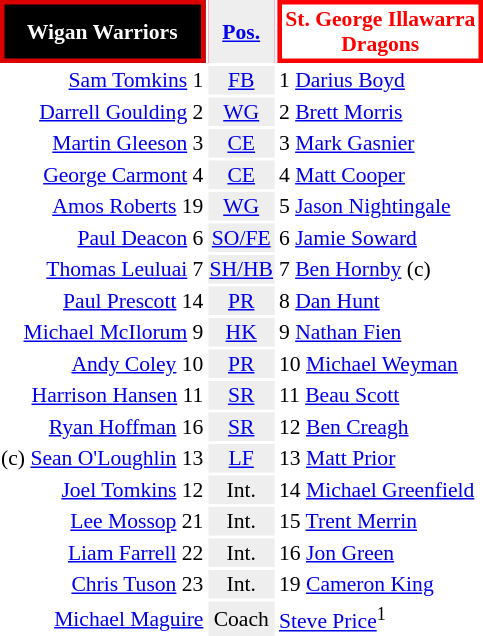<table align=right style="font-size:90%; margin-left:1em">
<tr bgcolor=#FF0033>
<th align="centre" width="129" style="border: 3px solid #DD0000; background: black; color: white">Wigan Warriors</th>
<th align="center" style="background: #eeeeee; color: black"><a href='#'>Pos.</a></th>
<th align="centre" width="129" style="border: 3px solid red; background: white; color: red">St. George Illawarra Dragons</th>
</tr>
<tr>
<td align="right"><a href='#'>Sam Tomkins</a> 1</td>
<td align="center" style="background: #eeeeee"><a href='#'>FB</a></td>
<td align="left">1 <a href='#'>Darius Boyd</a></td>
</tr>
<tr>
<td align="right"><a href='#'>Darrell Goulding</a> 2</td>
<td align="center" style="background: #eeeeee"><a href='#'>WG</a></td>
<td align="left">2 <a href='#'>Brett Morris</a></td>
</tr>
<tr>
<td align="right"><a href='#'>Martin Gleeson</a> 3</td>
<td align="center" style="background: #eeeeee"><a href='#'>CE</a></td>
<td align="left">3 <a href='#'>Mark Gasnier</a></td>
</tr>
<tr>
<td align="right"><a href='#'>George Carmont</a> 4</td>
<td align="center" style="background: #eeeeee"><a href='#'>CE</a></td>
<td align="left">4 <a href='#'>Matt Cooper</a></td>
</tr>
<tr>
<td align="right"><a href='#'>Amos Roberts</a> 19</td>
<td align="center" style="background: #eeeeee"><a href='#'>WG</a></td>
<td align="left">5 <a href='#'>Jason Nightingale</a></td>
</tr>
<tr>
<td align="right"><a href='#'>Paul Deacon</a> 6</td>
<td align="center" style="background: #eeeeee"><a href='#'>SO/FE</a></td>
<td align="left">6 <a href='#'>Jamie Soward</a></td>
</tr>
<tr>
<td align="right"><a href='#'>Thomas Leuluai</a> 7</td>
<td align="center" style="background: #eeeeee"><a href='#'>SH/HB</a></td>
<td align="left">7 <a href='#'>Ben Hornby</a> (c)</td>
</tr>
<tr>
<td align="right"><a href='#'>Paul Prescott</a> 14</td>
<td align="center" style="background: #eeeeee"><a href='#'>PR</a></td>
<td align="left">8 <a href='#'>Dan Hunt</a></td>
</tr>
<tr>
<td align="right"><a href='#'>Michael McIlorum</a> 9</td>
<td align="center" style="background: #eeeeee"><a href='#'>HK</a></td>
<td align="left">9 <a href='#'>Nathan Fien</a></td>
</tr>
<tr>
<td align="right"><a href='#'>Andy Coley</a> 10</td>
<td align="center" style="background: #eeeeee"><a href='#'>PR</a></td>
<td align="left">10 <a href='#'>Michael Weyman</a></td>
</tr>
<tr>
<td align="right"><a href='#'>Harrison Hansen</a> 11</td>
<td align="center" style="background: #eeeeee"><a href='#'>SR</a></td>
<td align="left">11 <a href='#'>Beau Scott</a></td>
</tr>
<tr>
<td align="right"><a href='#'>Ryan Hoffman</a> 16</td>
<td align="center" style="background: #eeeeee"><a href='#'>SR</a></td>
<td align="left">12 <a href='#'>Ben Creagh</a></td>
</tr>
<tr>
<td align="right">(c) <a href='#'>Sean O'Loughlin</a> 13</td>
<td align="center" style="background: #eeeeee"><a href='#'>LF</a></td>
<td align="left">13 <a href='#'>Matt Prior</a></td>
</tr>
<tr>
<td align="right"><a href='#'>Joel Tomkins</a> 12</td>
<td align="center" style="background: #eeeeee">Int.</td>
<td align="left">14 <a href='#'>Michael Greenfield</a></td>
</tr>
<tr>
<td align="right"><a href='#'>Lee Mossop</a> 21</td>
<td align="center" style="background: #eeeeee">Int.</td>
<td align="left">15 <a href='#'>Trent Merrin</a></td>
</tr>
<tr>
<td align="right"><a href='#'>Liam Farrell</a> 22</td>
<td align="center" style="background: #eeeeee">Int.</td>
<td align="left">16 <a href='#'>Jon Green</a></td>
</tr>
<tr>
<td align="right"><a href='#'>Chris Tuson</a> 23</td>
<td align="center" style="background: #eeeeee">Int.</td>
<td align="left">19 <a href='#'>Cameron King</a></td>
</tr>
<tr>
<td align="right"><a href='#'>Michael Maguire</a></td>
<td align="center" style="background: #eeeeee">Coach</td>
<td align="left"><a href='#'>Steve Price</a><sup>1</sup></td>
</tr>
</table>
